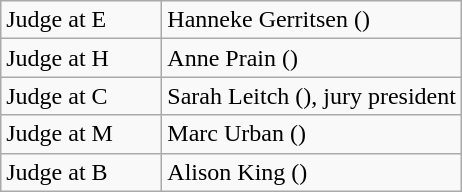<table class="wikitable">
<tr>
<td width=100>Judge at E</td>
<td>Hanneke Gerritsen ()</td>
</tr>
<tr>
<td>Judge at H</td>
<td>Anne Prain ()</td>
</tr>
<tr>
<td>Judge at C</td>
<td>Sarah Leitch (), jury president</td>
</tr>
<tr>
<td>Judge at M</td>
<td>Marc Urban ()</td>
</tr>
<tr>
<td>Judge at B</td>
<td>Alison King ()</td>
</tr>
</table>
